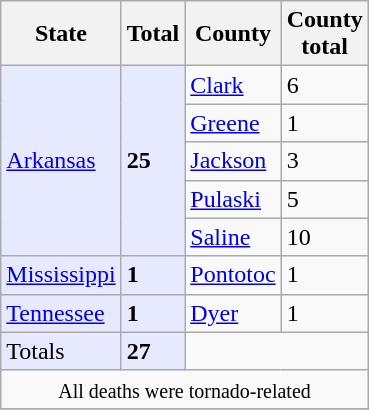<table class="wikitable" style="margin:0 0 0.5em 1em;float:right;">
<tr>
<th><strong>State</strong></th>
<th><strong>Total</strong></th>
<th><strong>County</strong></th>
<th><strong>County<br>total</strong></th>
</tr>
<tr>
<td rowspan=5 bgcolor="#e6e9ff"><a href='#'>Arkansas</a></td>
<td rowspan=5 bgcolor="#e6e9ff"><strong>25</strong></td>
<td><a href='#'>Clark</a></td>
<td>6</td>
</tr>
<tr>
<td><a href='#'>Greene</a></td>
<td>1</td>
</tr>
<tr>
<td><a href='#'>Jackson</a></td>
<td>3</td>
</tr>
<tr>
<td><a href='#'>Pulaski</a></td>
<td>5</td>
</tr>
<tr>
<td><a href='#'>Saline</a></td>
<td>10</td>
</tr>
<tr>
<td rowspan=1 bgcolor="#e6e9ff"><a href='#'>Mississippi</a></td>
<td rowspan=1 bgcolor="#e6e9ff"><strong>1</strong></td>
<td><a href='#'>Pontotoc</a></td>
<td>1</td>
</tr>
<tr>
<td rowspan=1 bgcolor="#e6e9ff"><a href='#'>Tennessee</a></td>
<td rowspan=1 bgcolor="#e6e9ff"><strong>1</strong></td>
<td><a href='#'>Dyer</a></td>
<td>1</td>
</tr>
<tr>
<td bgcolor="#e6e9ff">Totals</td>
<td bgcolor="#e6e9ff"><strong>27</strong></td>
<td colspan=2></td>
</tr>
<tr>
<td colspan=4 align=center><small>All deaths were tornado-related</small></td>
</tr>
<tr>
</tr>
</table>
